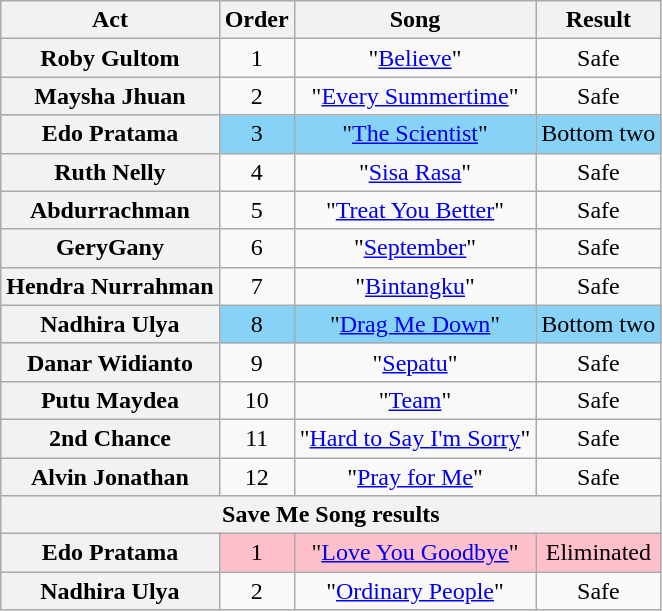<table class="wikitable plainrowheaders" style="text-align:center;">
<tr>
<th scope="col">Act</th>
<th scope="col">Order</th>
<th scope="col">Song</th>
<th scope="col">Result</th>
</tr>
<tr>
<th scope="row">Roby Gultom</th>
<td>1</td>
<td>"<a href='#'>Believe</a>"</td>
<td>Safe</td>
</tr>
<tr>
<th scope="row">Maysha Jhuan</th>
<td>2</td>
<td>"<a href='#'>Every Summertime</a>"</td>
<td>Safe</td>
</tr>
<tr style="background:#87D3F8;">
<th scope="row">Edo Pratama</th>
<td>3</td>
<td>"<a href='#'>The Scientist</a>"</td>
<td>Bottom two</td>
</tr>
<tr>
<th scope="row">Ruth Nelly</th>
<td>4</td>
<td>"<a href='#'>Sisa Rasa</a>"</td>
<td>Safe</td>
</tr>
<tr>
<th scope="row">Abdurrachman</th>
<td>5</td>
<td>"<a href='#'>Treat You Better</a>"</td>
<td>Safe</td>
</tr>
<tr>
<th scope="row">GeryGany</th>
<td>6</td>
<td>"<a href='#'>September</a>"</td>
<td>Safe</td>
</tr>
<tr>
<th scope="row">Hendra Nurrahman</th>
<td>7</td>
<td>"<a href='#'>Bintangku</a>"</td>
<td>Safe</td>
</tr>
<tr style="background:#87D3F8;">
<th scope="row">Nadhira Ulya</th>
<td>8</td>
<td>"<a href='#'>Drag Me Down</a>"</td>
<td>Bottom two</td>
</tr>
<tr>
<th scope="row">Danar Widianto</th>
<td>9</td>
<td>"<a href='#'>Sepatu</a>"</td>
<td>Safe</td>
</tr>
<tr>
<th scope="row">Putu Maydea</th>
<td>10</td>
<td>"<a href='#'>Team</a>"</td>
<td>Safe</td>
</tr>
<tr>
<th scope="row">2nd Chance</th>
<td>11</td>
<td>"<a href='#'>Hard to Say I'm Sorry</a>"</td>
<td>Safe</td>
</tr>
<tr>
<th scope="row">Alvin Jonathan</th>
<td>12</td>
<td>"<a href='#'>Pray for Me</a>"</td>
<td>Safe</td>
</tr>
<tr>
<th colspan="4">Save Me Song results</th>
</tr>
<tr style="background:pink;">
<th scope="row">Edo Pratama</th>
<td>1</td>
<td>"<a href='#'>Love You Goodbye</a>"</td>
<td>Eliminated</td>
</tr>
<tr>
<th scope="row">Nadhira Ulya</th>
<td>2</td>
<td>"<a href='#'>Ordinary People</a>"</td>
<td>Safe</td>
</tr>
</table>
